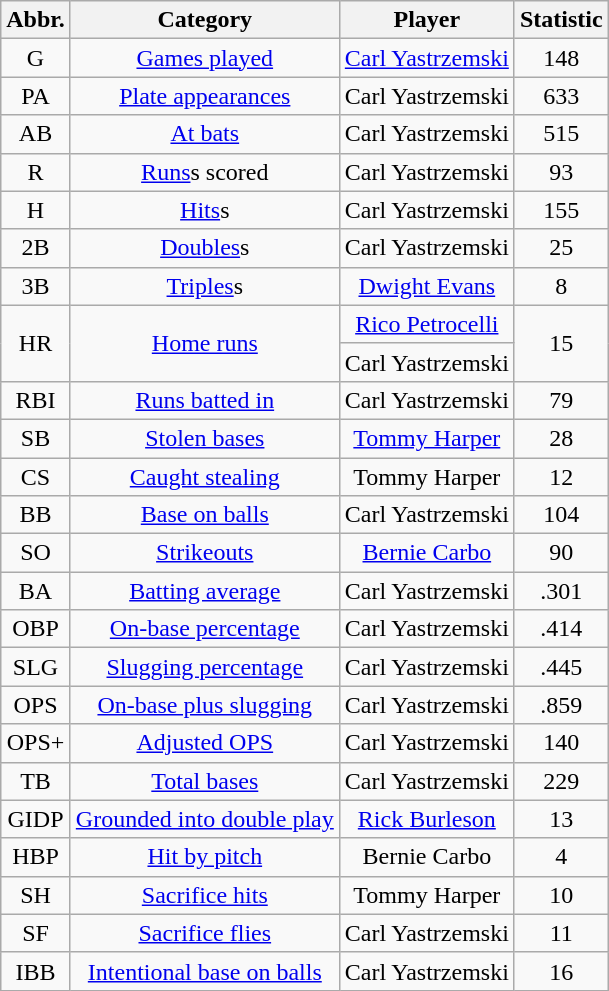<table class="wikitable sortable" style="text-align:center;">
<tr>
<th>Abbr.</th>
<th>Category</th>
<th>Player</th>
<th>Statistic</th>
</tr>
<tr>
<td>G</td>
<td><a href='#'>Games played</a></td>
<td><a href='#'>Carl Yastrzemski</a></td>
<td>148</td>
</tr>
<tr>
<td>PA</td>
<td><a href='#'>Plate appearances</a></td>
<td>Carl Yastrzemski</td>
<td>633</td>
</tr>
<tr>
<td>AB</td>
<td><a href='#'>At bats</a></td>
<td>Carl Yastrzemski</td>
<td>515</td>
</tr>
<tr>
<td>R</td>
<td><a href='#'>Runs</a>s scored</td>
<td>Carl Yastrzemski</td>
<td>93</td>
</tr>
<tr>
<td>H</td>
<td><a href='#'>Hits</a>s</td>
<td>Carl Yastrzemski</td>
<td>155</td>
</tr>
<tr>
<td>2B</td>
<td><a href='#'>Doubles</a>s</td>
<td>Carl Yastrzemski</td>
<td>25</td>
</tr>
<tr>
<td>3B</td>
<td><a href='#'>Triples</a>s</td>
<td><a href='#'>Dwight Evans</a></td>
<td>8</td>
</tr>
<tr>
<td rowspan=2>HR</td>
<td rowspan=2><a href='#'>Home runs</a></td>
<td><a href='#'>Rico Petrocelli</a></td>
<td rowspan=2>15</td>
</tr>
<tr>
<td>Carl Yastrzemski</td>
</tr>
<tr>
<td>RBI</td>
<td><a href='#'>Runs batted in</a></td>
<td>Carl Yastrzemski</td>
<td>79</td>
</tr>
<tr>
<td>SB</td>
<td><a href='#'>Stolen bases</a></td>
<td><a href='#'>Tommy Harper</a></td>
<td>28</td>
</tr>
<tr>
<td>CS</td>
<td><a href='#'>Caught stealing</a></td>
<td>Tommy Harper</td>
<td>12</td>
</tr>
<tr>
<td>BB</td>
<td><a href='#'>Base on balls</a></td>
<td>Carl Yastrzemski</td>
<td>104</td>
</tr>
<tr>
<td>SO</td>
<td><a href='#'>Strikeouts</a></td>
<td><a href='#'>Bernie Carbo</a></td>
<td>90</td>
</tr>
<tr>
<td>BA</td>
<td><a href='#'>Batting average</a></td>
<td>Carl Yastrzemski</td>
<td>.301</td>
</tr>
<tr>
<td>OBP</td>
<td><a href='#'>On-base percentage</a></td>
<td>Carl Yastrzemski</td>
<td>.414</td>
</tr>
<tr>
<td>SLG</td>
<td><a href='#'>Slugging percentage</a></td>
<td>Carl Yastrzemski</td>
<td>.445</td>
</tr>
<tr>
<td>OPS</td>
<td><a href='#'>On-base plus slugging</a></td>
<td>Carl Yastrzemski</td>
<td>.859</td>
</tr>
<tr>
<td>OPS+</td>
<td><a href='#'>Adjusted OPS</a></td>
<td>Carl Yastrzemski</td>
<td>140</td>
</tr>
<tr>
<td>TB</td>
<td><a href='#'>Total bases</a></td>
<td>Carl Yastrzemski</td>
<td>229</td>
</tr>
<tr>
<td>GIDP</td>
<td><a href='#'>Grounded into double play</a></td>
<td><a href='#'>Rick Burleson</a></td>
<td>13</td>
</tr>
<tr>
<td>HBP</td>
<td><a href='#'>Hit by pitch</a></td>
<td>Bernie Carbo</td>
<td>4</td>
</tr>
<tr>
<td>SH</td>
<td><a href='#'>Sacrifice hits</a></td>
<td>Tommy Harper</td>
<td>10</td>
</tr>
<tr>
<td>SF</td>
<td><a href='#'>Sacrifice flies</a></td>
<td>Carl Yastrzemski</td>
<td>11</td>
</tr>
<tr>
<td>IBB</td>
<td><a href='#'>Intentional base on balls</a></td>
<td>Carl Yastrzemski</td>
<td>16</td>
</tr>
</table>
